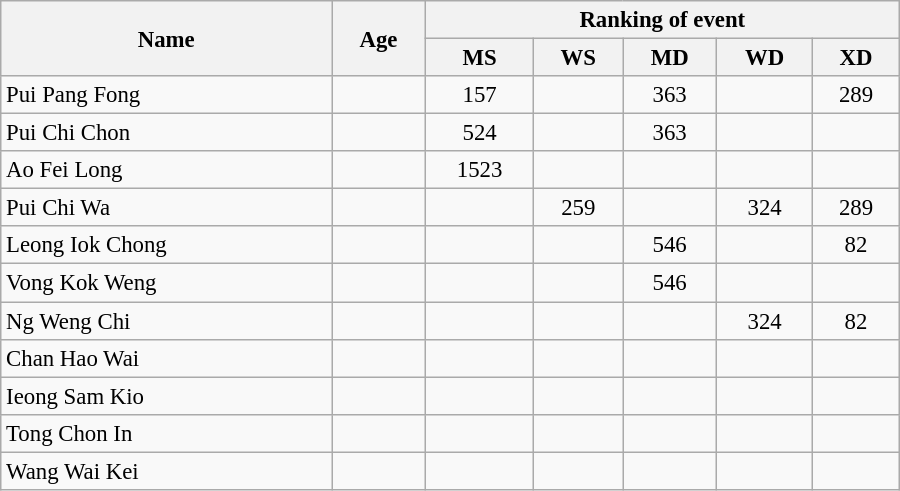<table class="wikitable" style="width:600px; font-size:95%; text-align:center">
<tr>
<th rowspan="2" align="left">Name</th>
<th rowspan="2" align="left">Age</th>
<th colspan="5" align="center">Ranking of event</th>
</tr>
<tr>
<th align="left">MS</th>
<th align="left">WS</th>
<th align="left">MD</th>
<th align="left">WD</th>
<th align="left">XD</th>
</tr>
<tr>
<td align="left">Pui Pang Fong</td>
<td align="left"></td>
<td>157</td>
<td></td>
<td>363</td>
<td></td>
<td>289</td>
</tr>
<tr>
<td align="left">Pui Chi Chon</td>
<td align="left"></td>
<td>524</td>
<td></td>
<td>363</td>
<td></td>
<td></td>
</tr>
<tr>
<td align="left">Ao Fei Long</td>
<td align="left"></td>
<td>1523</td>
<td></td>
<td></td>
<td></td>
<td></td>
</tr>
<tr>
<td align="left">Pui Chi Wa</td>
<td align="left"></td>
<td></td>
<td>259</td>
<td></td>
<td>324</td>
<td>289</td>
</tr>
<tr>
<td align="left">Leong Iok Chong</td>
<td align="left"></td>
<td></td>
<td></td>
<td>546</td>
<td></td>
<td>82</td>
</tr>
<tr>
<td align="left">Vong Kok Weng</td>
<td align="left"></td>
<td></td>
<td></td>
<td>546</td>
<td></td>
<td></td>
</tr>
<tr>
<td align="left">Ng Weng Chi</td>
<td align="left"></td>
<td></td>
<td></td>
<td></td>
<td>324</td>
<td>82</td>
</tr>
<tr>
<td align="left">Chan Hao Wai</td>
<td align="left"></td>
<td></td>
<td></td>
<td></td>
<td></td>
<td></td>
</tr>
<tr>
<td align="left">Ieong Sam Kio</td>
<td align="left"></td>
<td></td>
<td></td>
<td></td>
<td></td>
<td></td>
</tr>
<tr>
<td align="left">Tong Chon In</td>
<td align="left"></td>
<td></td>
<td></td>
<td></td>
<td></td>
<td></td>
</tr>
<tr>
<td align="left">Wang Wai Kei</td>
<td align="left"></td>
<td></td>
<td></td>
<td></td>
<td></td>
<td></td>
</tr>
</table>
